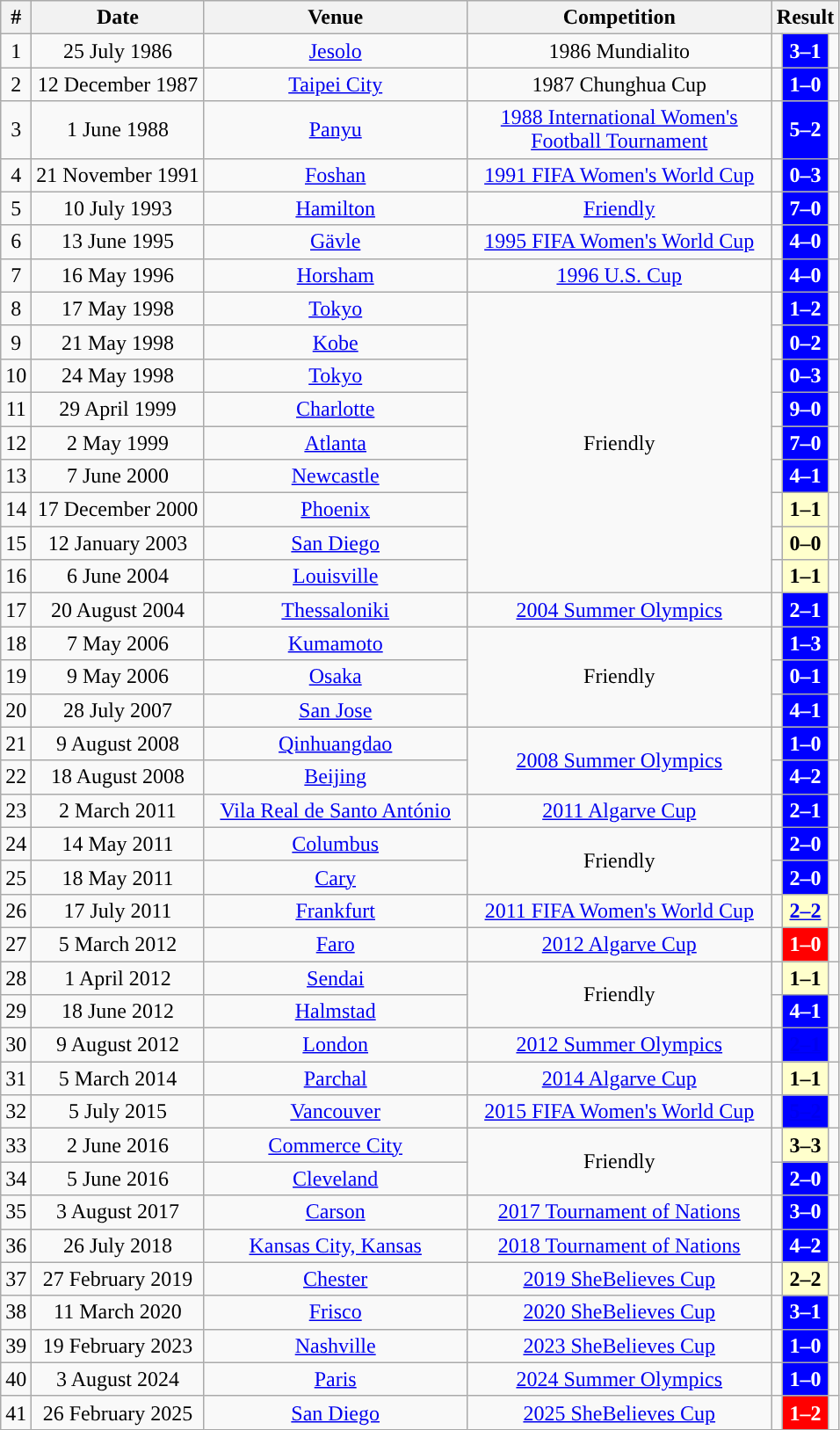<table class="wikitable" style="text-align:center;">
<tr>
<th>#</th>
<th>Date</th>
<th style="width: 12em;">Venue</th>
<th style="width: 14em;">Competition</th>
<th colspan="3">Result</th>
</tr>
<tr>
<td>1</td>
<td>25 July 1986</td>
<td> <a href='#'>Jesolo</a></td>
<td>1986 Mundialito</td>
<td align=right><strong></strong></td>
<td style="background:blue; color:white;"><strong>3–1</strong></td>
<td align=left></td>
</tr>
<tr>
<td>2</td>
<td>12 December 1987</td>
<td> <a href='#'>Taipei City</a></td>
<td>1987 Chunghua Cup</td>
<td align=right><strong></strong></td>
<td style="background:blue; color:white;"><strong>1–0</strong></td>
<td align=left></td>
</tr>
<tr>
<td>3</td>
<td>1 June 1988</td>
<td> <a href='#'>Panyu</a></td>
<td><a href='#'>1988 International Women's Football Tournament</a></td>
<td align=right><strong></strong></td>
<td style="background:blue; color:white;"><strong>5–2</strong></td>
<td align=left></td>
</tr>
<tr>
<td>4</td>
<td>21 November 1991</td>
<td> <a href='#'>Foshan</a></td>
<td><a href='#'>1991 FIFA Women's World Cup</a></td>
<td align=right></td>
<td style="background:blue; color:white;"><strong>0–3</strong></td>
<td align=left><strong></strong></td>
</tr>
<tr>
<td>5</td>
<td>10 July 1993</td>
<td> <a href='#'>Hamilton</a></td>
<td><a href='#'>Friendly</a></td>
<td align=right><strong></strong></td>
<td style="background:blue; color:white;"><strong>7–0</strong></td>
<td align=left></td>
</tr>
<tr>
<td>6</td>
<td>13 June 1995</td>
<td> <a href='#'>Gävle</a></td>
<td><a href='#'>1995 FIFA Women's World Cup</a></td>
<td align=right><strong></strong></td>
<td style="background:blue; color:white;"><strong>4–0</strong></td>
<td align=left></td>
</tr>
<tr>
<td>7</td>
<td>16 May 1996</td>
<td> <a href='#'>Horsham</a></td>
<td><a href='#'>1996 U.S. Cup</a></td>
<td align=right><strong></strong></td>
<td style="background:blue; color:white;"><strong>4–0</strong></td>
<td align=left></td>
</tr>
<tr>
<td>8</td>
<td>17 May 1998</td>
<td> <a href='#'>Tokyo</a></td>
<td rowspan="9">Friendly</td>
<td align=right></td>
<td style="background:blue; color:white;"><strong>1–2</strong></td>
<td align=left><strong></strong></td>
</tr>
<tr>
<td>9</td>
<td>21 May 1998</td>
<td> <a href='#'>Kobe</a></td>
<td align=right></td>
<td style="background:blue; color:white;"><strong>0–2</strong></td>
<td align=left><strong></strong></td>
</tr>
<tr>
<td>10</td>
<td>24 May 1998</td>
<td> <a href='#'>Tokyo</a></td>
<td align=right></td>
<td style="background:blue; color:white;"><strong>0–3</strong></td>
<td align=left><strong></strong></td>
</tr>
<tr>
<td>11</td>
<td>29 April 1999</td>
<td> <a href='#'>Charlotte</a></td>
<td align=right><strong></strong></td>
<td style="background:blue; color:white;"><strong>9–0</strong></td>
<td align=left></td>
</tr>
<tr>
<td>12</td>
<td>2 May 1999</td>
<td> <a href='#'>Atlanta</a></td>
<td align=right><strong></strong></td>
<td style="background:blue; color:white;"><strong>7–0</strong></td>
<td align=left></td>
</tr>
<tr>
<td>13</td>
<td>7 June 2000</td>
<td> <a href='#'>Newcastle</a></td>
<td align=right><strong></strong></td>
<td style="background:blue; color:white;"><strong>4–1</strong></td>
<td align=left></td>
</tr>
<tr>
<td>14</td>
<td>17 December 2000</td>
<td> <a href='#'>Phoenix</a></td>
<td align=right></td>
<td style="background:#FFFFCC;"><strong>1–1</strong></td>
<td align=left></td>
</tr>
<tr>
<td>15</td>
<td>12 January 2003</td>
<td> <a href='#'>San Diego</a></td>
<td align=right></td>
<td style="background:#FFFFCC;"><strong>0–0</strong></td>
<td align=left></td>
</tr>
<tr>
<td>16</td>
<td>6 June 2004</td>
<td> <a href='#'>Louisville</a></td>
<td align=right></td>
<td style="background:#FFFFCC;"><strong>1–1</strong></td>
<td align=left></td>
</tr>
<tr>
<td>17</td>
<td>20 August 2004</td>
<td> <a href='#'>Thessaloniki</a></td>
<td><a href='#'>2004 Summer Olympics</a></td>
<td align=right><strong></strong></td>
<td style="background:blue; color:white;"><strong>2–1</strong></td>
<td align=left></td>
</tr>
<tr>
<td>18</td>
<td>7 May 2006</td>
<td> <a href='#'>Kumamoto</a></td>
<td rowspan="3">Friendly</td>
<td align=right></td>
<td style="background:blue; color:white;"><strong>1–3</strong></td>
<td align=left><strong></strong></td>
</tr>
<tr>
<td>19</td>
<td>9 May 2006</td>
<td> <a href='#'>Osaka</a></td>
<td align=right></td>
<td style="background:blue; color:white;"><strong>0–1</strong></td>
<td align=left><strong></strong></td>
</tr>
<tr>
<td>20</td>
<td>28 July 2007</td>
<td> <a href='#'>San Jose</a></td>
<td align=right><strong></strong></td>
<td style="background:blue; color:white;"><strong>4–1</strong></td>
<td align=left></td>
</tr>
<tr>
<td>21</td>
<td>9 August 2008</td>
<td> <a href='#'>Qinhuangdao</a></td>
<td rowspan="2"><a href='#'>2008 Summer Olympics</a></td>
<td align=right><strong></strong></td>
<td style="background:blue; color:white;"><strong>1–0</strong></td>
<td align=left></td>
</tr>
<tr>
<td>22</td>
<td>18 August 2008</td>
<td> <a href='#'>Beijing</a></td>
<td align=right><strong></strong></td>
<td style="background:blue; color:white;"><strong>4–2</strong></td>
<td align=left></td>
</tr>
<tr>
<td>23</td>
<td>2 March 2011</td>
<td> <a href='#'>Vila Real de Santo António</a></td>
<td><a href='#'>2011 Algarve Cup</a></td>
<td align=right><strong></strong></td>
<td style="background:blue; color:white;"><strong>2–1</strong></td>
<td align=left></td>
</tr>
<tr>
<td>24</td>
<td>14 May 2011</td>
<td> <a href='#'>Columbus</a></td>
<td rowspan="2">Friendly</td>
<td align=right><strong></strong></td>
<td style="background:blue; color:white;"><strong>2–0</strong></td>
<td align=left></td>
</tr>
<tr>
<td>25</td>
<td>18 May 2011</td>
<td> <a href='#'>Cary</a></td>
<td align=right><strong></strong></td>
<td style="background:blue; color:white;"><strong>2–0</strong></td>
<td align=left></td>
</tr>
<tr>
<td>26</td>
<td>17 July 2011</td>
<td> <a href='#'>Frankfurt</a></td>
<td><a href='#'>2011 FIFA Women's World Cup</a></td>
<td align=right></td>
<td style="background:#FFFFCC;"><strong><a href='#'>2–2</a></strong><br></td>
<td align=left></td>
</tr>
<tr>
<td>27</td>
<td>5 March 2012</td>
<td> <a href='#'>Faro</a></td>
<td><a href='#'>2012 Algarve Cup</a></td>
<td align=right><strong></strong></td>
<td style="background:red; color:white;"><strong>1–0</strong></td>
<td align=left></td>
</tr>
<tr>
<td>28</td>
<td>1 April 2012</td>
<td> <a href='#'>Sendai</a></td>
<td rowspan="2">Friendly</td>
<td align=right></td>
<td style="background:#FFFFCC;"><strong>1–1</strong></td>
<td align=left></td>
</tr>
<tr>
<td>29</td>
<td>18 June 2012</td>
<td> <a href='#'>Halmstad</a></td>
<td align=right><strong></strong></td>
<td style="background:blue; color:white;"><strong>4–1</strong></td>
<td align=left></td>
</tr>
<tr>
<td>30</td>
<td>9 August 2012</td>
<td> <a href='#'>London</a></td>
<td><a href='#'>2012 Summer Olympics</a></td>
<td align=right><strong></strong></td>
<td style="background:blue; color:red;"><a href='#'><span><strong>2–1</strong></span></a></td>
<td align=left></td>
</tr>
<tr>
<td>31</td>
<td>5 March 2014</td>
<td> <a href='#'>Parchal</a></td>
<td><a href='#'>2014 Algarve Cup</a></td>
<td align=right></td>
<td style="background:#FFFFCC;"><strong>1–1</strong></td>
<td align=left></td>
</tr>
<tr>
<td>32</td>
<td>5 July 2015</td>
<td> <a href='#'>Vancouver</a></td>
<td><a href='#'>2015 FIFA Women's World Cup</a></td>
<td align=right><strong></strong></td>
<td style="background:blue; color:red;"><a href='#'><span><strong>5–2</strong></span></a></td>
<td align=left></td>
</tr>
<tr>
<td>33</td>
<td>2 June 2016</td>
<td> <a href='#'>Commerce City</a></td>
<td rowspan="2">Friendly</td>
<td align=right></td>
<td style="background:#FFFFCC;"><strong>3–3</strong></td>
<td align=left></td>
</tr>
<tr>
<td>34</td>
<td>5 June 2016</td>
<td> <a href='#'>Cleveland</a></td>
<td align=right><strong></strong></td>
<td style="background:blue; color:white;"><strong>2–0</strong></td>
<td align=left></td>
</tr>
<tr>
<td>35</td>
<td>3 August 2017</td>
<td> <a href='#'>Carson</a></td>
<td><a href='#'>2017 Tournament of Nations</a></td>
<td align=right><strong></strong></td>
<td style="background:blue; color:white;"><strong>3–0</strong></td>
<td align=left></td>
</tr>
<tr>
<td>36</td>
<td>26 July 2018</td>
<td> <a href='#'>Kansas City, Kansas</a></td>
<td><a href='#'>2018 Tournament of Nations</a></td>
<td align=right><strong></strong></td>
<td style="background:blue; color:white;"><strong>4–2</strong></td>
<td align=left></td>
</tr>
<tr>
<td>37</td>
<td>27 February 2019</td>
<td> <a href='#'>Chester</a></td>
<td><a href='#'>2019 SheBelieves Cup</a></td>
<td align=right></td>
<td style="background:#FFFFCC;"><strong>2–2</strong></td>
<td align=left></td>
</tr>
<tr>
<td>38</td>
<td>11 March 2020</td>
<td> <a href='#'>Frisco</a></td>
<td><a href='#'>2020 SheBelieves Cup</a></td>
<td align=right><strong></strong></td>
<td style="background:blue; color:white;"><strong>3–1</strong></td>
<td align=left></td>
</tr>
<tr>
<td>39</td>
<td>19 February 2023</td>
<td> <a href='#'>Nashville</a></td>
<td><a href='#'>2023 SheBelieves Cup</a></td>
<td align=right><strong></strong></td>
<td style="background:blue; color:white;"><strong>1–0</strong></td>
<td align=left></td>
</tr>
<tr>
<td>40</td>
<td>3 August 2024</td>
<td> <a href='#'>Paris</a></td>
<td><a href='#'>2024 Summer Olympics</a></td>
<td align=right><strong></strong></td>
<td style="background:blue; color:white;"><strong>1–0</strong></td>
<td align=left></td>
</tr>
<tr>
<td>41</td>
<td>26 February 2025</td>
<td> <a href='#'>San Diego</a></td>
<td><a href='#'>2025 SheBelieves Cup</a></td>
<td align=right></td>
<td style="background:red; color:white;"><strong>1–2</strong></td>
<td align=left><strong></strong></td>
</tr>
</table>
